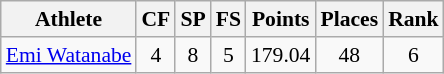<table class="wikitable" border="1" style="font-size:90%">
<tr>
<th>Athlete</th>
<th>CF</th>
<th>SP</th>
<th>FS</th>
<th>Points</th>
<th>Places</th>
<th>Rank</th>
</tr>
<tr align=center>
<td align=left><a href='#'>Emi Watanabe</a></td>
<td>4</td>
<td>8</td>
<td>5</td>
<td>179.04</td>
<td>48</td>
<td>6</td>
</tr>
</table>
